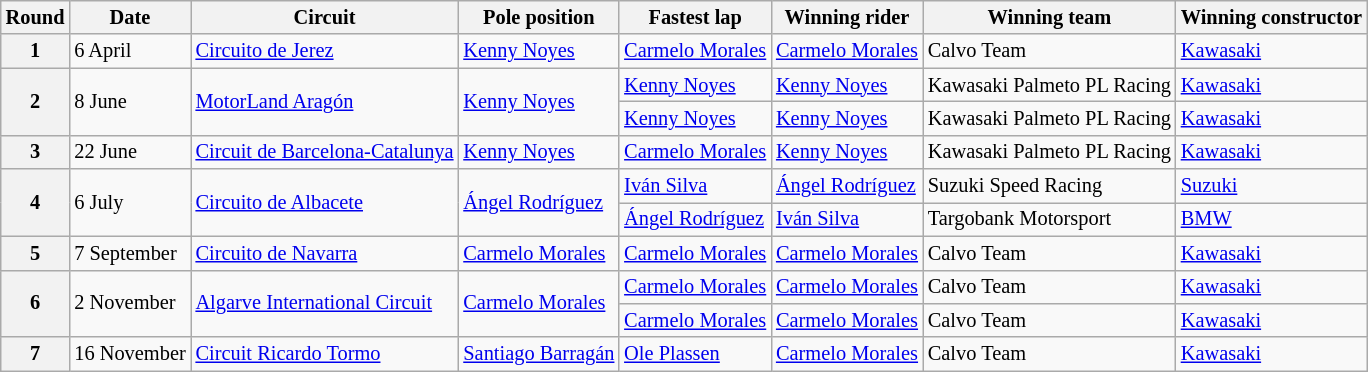<table class="wikitable" style="font-size: 85%">
<tr>
<th>Round</th>
<th>Date</th>
<th>Circuit</th>
<th>Pole position</th>
<th>Fastest lap</th>
<th>Winning rider</th>
<th>Winning team</th>
<th>Winning constructor</th>
</tr>
<tr>
<th>1</th>
<td>6 April</td>
<td> <a href='#'>Circuito de Jerez</a></td>
<td> <a href='#'>Kenny Noyes</a></td>
<td> <a href='#'>Carmelo Morales</a></td>
<td> <a href='#'>Carmelo Morales</a></td>
<td>Calvo Team</td>
<td><a href='#'>Kawasaki</a></td>
</tr>
<tr>
<th rowspan="2">2</th>
<td rowspan="2">8 June</td>
<td rowspan="2"> <a href='#'>MotorLand Aragón</a></td>
<td rowspan="2"> <a href='#'>Kenny Noyes</a></td>
<td> <a href='#'>Kenny Noyes</a></td>
<td> <a href='#'>Kenny Noyes</a></td>
<td>Kawasaki Palmeto PL Racing</td>
<td><a href='#'>Kawasaki</a></td>
</tr>
<tr>
<td> <a href='#'>Kenny Noyes</a></td>
<td> <a href='#'>Kenny Noyes</a></td>
<td>Kawasaki Palmeto PL Racing</td>
<td><a href='#'>Kawasaki</a></td>
</tr>
<tr>
<th>3</th>
<td>22 June</td>
<td> <a href='#'>Circuit de Barcelona-Catalunya</a></td>
<td> <a href='#'>Kenny Noyes</a></td>
<td> <a href='#'>Carmelo Morales</a></td>
<td> <a href='#'>Kenny Noyes</a></td>
<td>Kawasaki Palmeto PL Racing</td>
<td><a href='#'>Kawasaki</a></td>
</tr>
<tr>
<th rowspan="2">4</th>
<td rowspan="2">6 July</td>
<td rowspan="2"> <a href='#'>Circuito de Albacete</a></td>
<td rowspan="2"> <a href='#'>Ángel Rodríguez</a></td>
<td> <a href='#'>Iván Silva</a></td>
<td> <a href='#'>Ángel Rodríguez</a></td>
<td>Suzuki Speed Racing</td>
<td><a href='#'>Suzuki</a></td>
</tr>
<tr>
<td> <a href='#'>Ángel Rodríguez</a></td>
<td> <a href='#'>Iván Silva</a></td>
<td>Targobank Motorsport</td>
<td><a href='#'>BMW</a></td>
</tr>
<tr>
<th>5</th>
<td>7 September</td>
<td> <a href='#'>Circuito de Navarra</a></td>
<td> <a href='#'>Carmelo Morales</a></td>
<td> <a href='#'>Carmelo Morales</a></td>
<td> <a href='#'>Carmelo Morales</a></td>
<td>Calvo Team</td>
<td><a href='#'>Kawasaki</a></td>
</tr>
<tr>
<th rowspan="2">6</th>
<td rowspan="2">2 November</td>
<td rowspan="2"> <a href='#'>Algarve International Circuit</a></td>
<td rowspan="2"> <a href='#'>Carmelo Morales</a></td>
<td> <a href='#'>Carmelo Morales</a></td>
<td> <a href='#'>Carmelo Morales</a></td>
<td>Calvo Team</td>
<td><a href='#'>Kawasaki</a></td>
</tr>
<tr>
<td> <a href='#'>Carmelo Morales</a></td>
<td> <a href='#'>Carmelo Morales</a></td>
<td>Calvo Team</td>
<td><a href='#'>Kawasaki</a></td>
</tr>
<tr>
<th>7</th>
<td>16 November</td>
<td> <a href='#'>Circuit Ricardo Tormo</a></td>
<td> <a href='#'>Santiago Barragán</a></td>
<td> <a href='#'>Ole Plassen</a></td>
<td> <a href='#'>Carmelo Morales</a></td>
<td>Calvo Team</td>
<td><a href='#'>Kawasaki</a></td>
</tr>
</table>
